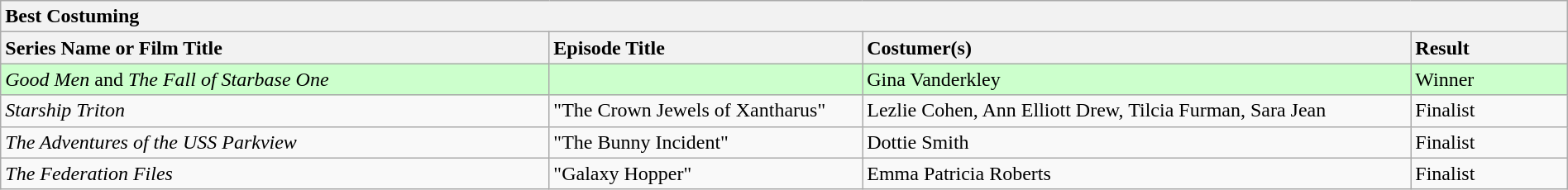<table class="wikitable" width=100%>
<tr>
<th colspan="4" ! style="text-align:left;">Best Costuming</th>
</tr>
<tr>
<th style="text-align:left; width: 35%;"><strong>Series Name or Film Title</strong></th>
<th style="text-align:left; width: 20%;"><strong>Episode Title</strong></th>
<th style="text-align:left; width: 35%;"><strong>Costumer(s)</strong></th>
<th style="text-align:left; width: 10%;"><strong>Result</strong></th>
</tr>
<tr style="background-color:#ccffcc;">
<td><em>Good Men</em> and <em>The Fall of Starbase One</em></td>
<td></td>
<td>Gina Vanderkley</td>
<td>Winner</td>
</tr>
<tr>
<td><em>Starship Triton</em></td>
<td>"The Crown Jewels of Xantharus"</td>
<td>Lezlie Cohen, Ann Elliott Drew, Tilcia Furman, Sara Jean</td>
<td>Finalist</td>
</tr>
<tr>
<td><em>The Adventures of the USS Parkview</em></td>
<td>"The Bunny Incident"</td>
<td>Dottie Smith</td>
<td>Finalist</td>
</tr>
<tr>
<td><em>The Federation Files</em></td>
<td>"Galaxy Hopper"</td>
<td>Emma Patricia Roberts</td>
<td>Finalist</td>
</tr>
</table>
